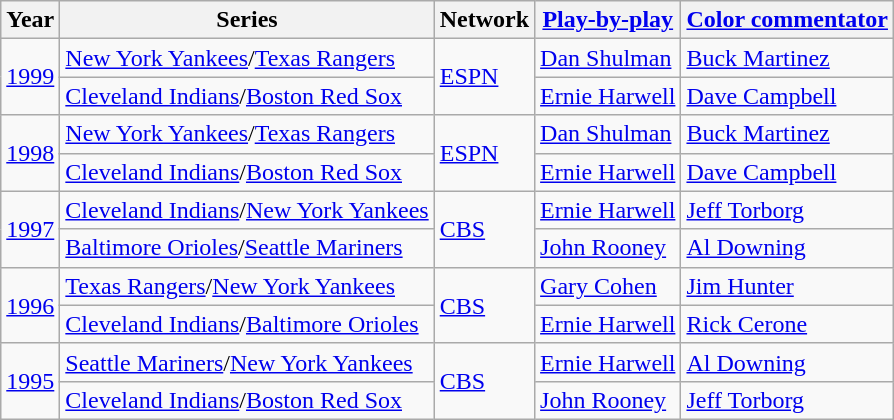<table class="wikitable">
<tr>
<th>Year</th>
<th>Series</th>
<th>Network</th>
<th><a href='#'>Play-by-play</a></th>
<th><a href='#'>Color commentator</a></th>
</tr>
<tr>
<td rowspan=2><a href='#'>1999</a></td>
<td><a href='#'>New York Yankees</a>/<a href='#'>Texas Rangers</a></td>
<td rowspan="2"><a href='#'>ESPN</a></td>
<td><a href='#'>Dan Shulman</a></td>
<td><a href='#'>Buck Martinez</a></td>
</tr>
<tr>
<td><a href='#'>Cleveland Indians</a>/<a href='#'>Boston Red Sox</a></td>
<td><a href='#'>Ernie Harwell</a></td>
<td><a href='#'>Dave Campbell</a></td>
</tr>
<tr>
<td rowspan=2><a href='#'>1998</a></td>
<td><a href='#'>New York Yankees</a>/<a href='#'>Texas Rangers</a></td>
<td rowspan="2"><a href='#'>ESPN</a></td>
<td><a href='#'>Dan Shulman</a></td>
<td><a href='#'>Buck Martinez</a></td>
</tr>
<tr>
<td><a href='#'>Cleveland Indians</a>/<a href='#'>Boston Red Sox</a></td>
<td><a href='#'>Ernie Harwell</a></td>
<td><a href='#'>Dave Campbell</a></td>
</tr>
<tr>
<td rowspan=2><a href='#'>1997</a></td>
<td><a href='#'>Cleveland Indians</a>/<a href='#'>New York Yankees</a></td>
<td rowspan="2"><a href='#'>CBS</a></td>
<td><a href='#'>Ernie Harwell</a></td>
<td><a href='#'>Jeff Torborg</a></td>
</tr>
<tr>
<td><a href='#'>Baltimore Orioles</a>/<a href='#'>Seattle Mariners</a></td>
<td><a href='#'>John Rooney</a></td>
<td><a href='#'>Al Downing</a></td>
</tr>
<tr>
<td rowspan=2><a href='#'>1996</a></td>
<td><a href='#'>Texas Rangers</a>/<a href='#'>New York Yankees</a></td>
<td rowspan="2"><a href='#'>CBS</a></td>
<td><a href='#'>Gary Cohen</a></td>
<td><a href='#'>Jim Hunter</a></td>
</tr>
<tr>
<td><a href='#'>Cleveland Indians</a>/<a href='#'>Baltimore Orioles</a></td>
<td><a href='#'>Ernie Harwell</a></td>
<td><a href='#'>Rick Cerone</a></td>
</tr>
<tr>
<td rowspan=2><a href='#'>1995</a></td>
<td><a href='#'>Seattle Mariners</a>/<a href='#'>New York Yankees</a></td>
<td rowspan="2"><a href='#'>CBS</a></td>
<td><a href='#'>Ernie Harwell</a></td>
<td><a href='#'>Al Downing</a></td>
</tr>
<tr>
<td><a href='#'>Cleveland Indians</a>/<a href='#'>Boston Red Sox</a></td>
<td><a href='#'>John Rooney</a></td>
<td><a href='#'>Jeff Torborg</a></td>
</tr>
</table>
